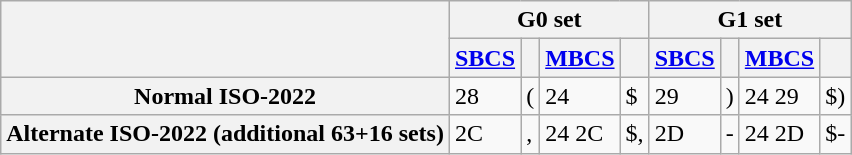<table class="wikitable">
<tr>
<th rowspan="2"></th>
<th colspan="4">G0 set</th>
<th colspan="4">G1 set</th>
</tr>
<tr>
<th><a href='#'>SBCS</a></th>
<th></th>
<th><a href='#'>MBCS</a></th>
<th></th>
<th><a href='#'>SBCS</a></th>
<th></th>
<th><a href='#'>MBCS</a></th>
<th></th>
</tr>
<tr>
<th>Normal ISO-2022</th>
<td>28</td>
<td>(</td>
<td>24</td>
<td>$</td>
<td>29</td>
<td>)</td>
<td>24 29</td>
<td>$)</td>
</tr>
<tr>
<th>Alternate ISO-2022 (additional 63+16 sets)</th>
<td>2C</td>
<td>,</td>
<td>24 2C</td>
<td>$,</td>
<td>2D</td>
<td>-</td>
<td>24 2D</td>
<td>$-</td>
</tr>
</table>
